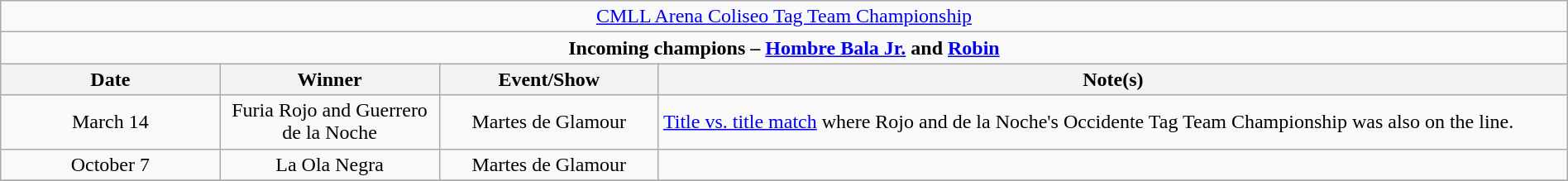<table class="wikitable" style="text-align:center; width:100%;">
<tr>
<td colspan="5" style="text-align: center;"><a href='#'>CMLL Arena Coliseo Tag Team Championship</a></td>
</tr>
<tr>
<td colspan="5" style="text-align: center;"><strong>Incoming champions – <a href='#'>Hombre Bala Jr.</a> and <a href='#'>Robin</a></strong></td>
</tr>
<tr>
<th width=14%>Date</th>
<th width=14%>Winner</th>
<th width=14%>Event/Show</th>
<th width=58%>Note(s)</th>
</tr>
<tr>
<td>March 14</td>
<td>Furia Rojo and Guerrero de la Noche</td>
<td>Martes de Glamour</td>
<td align=left><a href='#'>Title vs. title match</a> where Rojo and de la Noche's Occidente Tag Team Championship was also on the line.</td>
</tr>
<tr>
<td>October 7</td>
<td>La Ola Negra<br></td>
<td>Martes de Glamour</td>
<td></td>
</tr>
<tr>
</tr>
</table>
